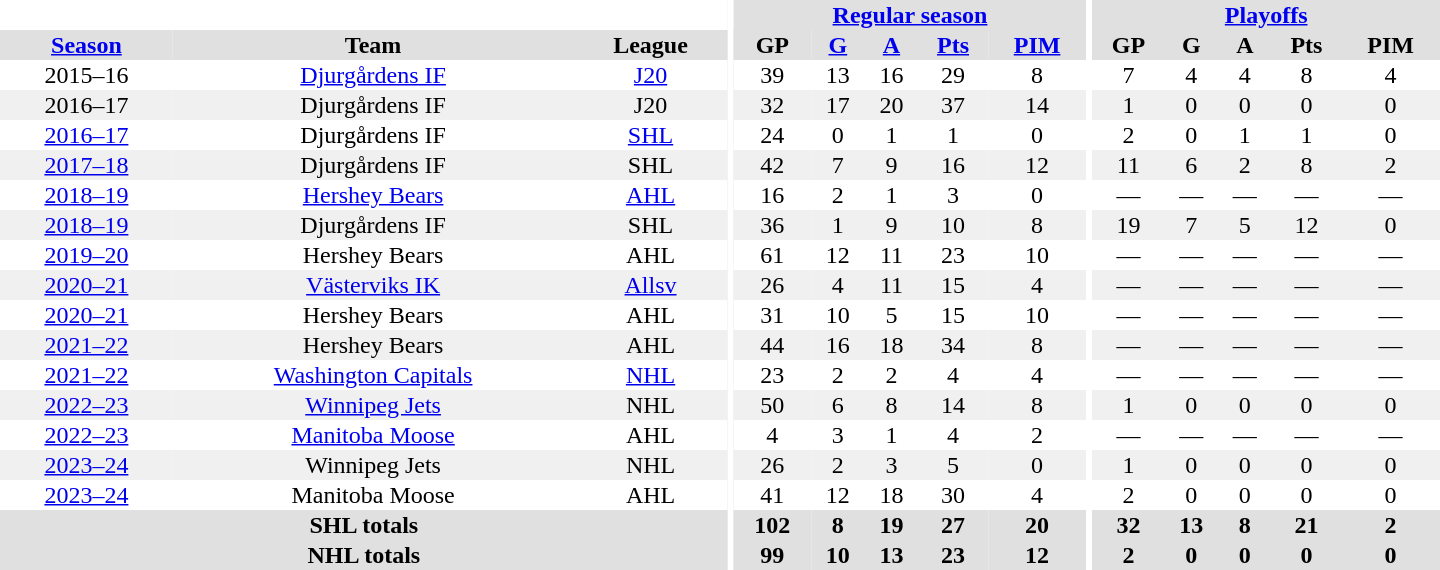<table border="0" cellpadding="1" cellspacing="0" style="text-align:center; width:60em">
<tr bgcolor="#e0e0e0">
<th colspan="3" bgcolor="#ffffff"></th>
<th rowspan="99" bgcolor="#ffffff"></th>
<th colspan="5"><a href='#'>Regular season</a></th>
<th rowspan="99" bgcolor="#ffffff"></th>
<th colspan="5"><a href='#'>Playoffs</a></th>
</tr>
<tr bgcolor="#e0e0e0">
<th><a href='#'>Season</a></th>
<th>Team</th>
<th>League</th>
<th>GP</th>
<th><a href='#'>G</a></th>
<th><a href='#'>A</a></th>
<th><a href='#'>Pts</a></th>
<th><a href='#'>PIM</a></th>
<th>GP</th>
<th>G</th>
<th>A</th>
<th>Pts</th>
<th>PIM</th>
</tr>
<tr>
<td>2015–16</td>
<td><a href='#'>Djurgårdens IF</a></td>
<td><a href='#'>J20</a></td>
<td>39</td>
<td>13</td>
<td>16</td>
<td>29</td>
<td>8</td>
<td>7</td>
<td>4</td>
<td>4</td>
<td>8</td>
<td>4</td>
</tr>
<tr bgcolor="#f0f0f0">
<td>2016–17</td>
<td>Djurgårdens IF</td>
<td>J20</td>
<td>32</td>
<td>17</td>
<td>20</td>
<td>37</td>
<td>14</td>
<td>1</td>
<td>0</td>
<td>0</td>
<td>0</td>
<td>0</td>
</tr>
<tr>
<td><a href='#'>2016–17</a></td>
<td>Djurgårdens IF</td>
<td><a href='#'>SHL</a></td>
<td>24</td>
<td>0</td>
<td>1</td>
<td>1</td>
<td>0</td>
<td>2</td>
<td>0</td>
<td>1</td>
<td>1</td>
<td>0</td>
</tr>
<tr bgcolor="#f0f0f0">
<td><a href='#'>2017–18</a></td>
<td>Djurgårdens IF</td>
<td>SHL</td>
<td>42</td>
<td>7</td>
<td>9</td>
<td>16</td>
<td>12</td>
<td>11</td>
<td>6</td>
<td>2</td>
<td>8</td>
<td>2</td>
</tr>
<tr>
<td><a href='#'>2018–19</a></td>
<td><a href='#'>Hershey Bears</a></td>
<td><a href='#'>AHL</a></td>
<td>16</td>
<td>2</td>
<td>1</td>
<td>3</td>
<td>0</td>
<td>—</td>
<td>—</td>
<td>—</td>
<td>—</td>
<td>—</td>
</tr>
<tr bgcolor="#f0f0f0">
<td><a href='#'>2018–19</a></td>
<td>Djurgårdens IF</td>
<td>SHL</td>
<td>36</td>
<td>1</td>
<td>9</td>
<td>10</td>
<td>8</td>
<td>19</td>
<td>7</td>
<td>5</td>
<td>12</td>
<td>0</td>
</tr>
<tr>
<td><a href='#'>2019–20</a></td>
<td>Hershey Bears</td>
<td>AHL</td>
<td>61</td>
<td>12</td>
<td>11</td>
<td>23</td>
<td>10</td>
<td>—</td>
<td>—</td>
<td>—</td>
<td>—</td>
<td>—</td>
</tr>
<tr bgcolor="#f0f0f0">
<td><a href='#'>2020–21</a></td>
<td><a href='#'>Västerviks IK</a></td>
<td><a href='#'>Allsv</a></td>
<td>26</td>
<td>4</td>
<td>11</td>
<td>15</td>
<td>4</td>
<td>—</td>
<td>—</td>
<td>—</td>
<td>—</td>
<td>—</td>
</tr>
<tr>
<td><a href='#'>2020–21</a></td>
<td>Hershey Bears</td>
<td>AHL</td>
<td>31</td>
<td>10</td>
<td>5</td>
<td>15</td>
<td>10</td>
<td>—</td>
<td>—</td>
<td>—</td>
<td>—</td>
<td>—</td>
</tr>
<tr bgcolor="#f0f0f0">
<td><a href='#'>2021–22</a></td>
<td>Hershey Bears</td>
<td>AHL</td>
<td>44</td>
<td>16</td>
<td>18</td>
<td>34</td>
<td>8</td>
<td>—</td>
<td>—</td>
<td>—</td>
<td>—</td>
<td>—</td>
</tr>
<tr>
<td><a href='#'>2021–22</a></td>
<td><a href='#'>Washington Capitals</a></td>
<td><a href='#'>NHL</a></td>
<td>23</td>
<td>2</td>
<td>2</td>
<td>4</td>
<td>4</td>
<td>—</td>
<td>—</td>
<td>—</td>
<td>—</td>
<td>—</td>
</tr>
<tr bgcolor="#f0f0f0">
<td><a href='#'>2022–23</a></td>
<td><a href='#'>Winnipeg Jets</a></td>
<td>NHL</td>
<td>50</td>
<td>6</td>
<td>8</td>
<td>14</td>
<td>8</td>
<td>1</td>
<td>0</td>
<td>0</td>
<td>0</td>
<td>0</td>
</tr>
<tr>
<td><a href='#'>2022–23</a></td>
<td><a href='#'>Manitoba Moose</a></td>
<td>AHL</td>
<td>4</td>
<td>3</td>
<td>1</td>
<td>4</td>
<td>2</td>
<td>—</td>
<td>—</td>
<td>—</td>
<td>—</td>
<td>—</td>
</tr>
<tr bgcolor="#f0f0f0">
<td><a href='#'>2023–24</a></td>
<td>Winnipeg Jets</td>
<td>NHL</td>
<td>26</td>
<td>2</td>
<td>3</td>
<td>5</td>
<td>0</td>
<td>1</td>
<td>0</td>
<td>0</td>
<td>0</td>
<td>0</td>
</tr>
<tr>
<td><a href='#'>2023–24</a></td>
<td>Manitoba Moose</td>
<td>AHL</td>
<td>41</td>
<td>12</td>
<td>18</td>
<td>30</td>
<td>4</td>
<td>2</td>
<td>0</td>
<td>0</td>
<td>0</td>
<td>0</td>
</tr>
<tr bgcolor="#e0e0e0">
<th colspan="3">SHL totals</th>
<th>102</th>
<th>8</th>
<th>19</th>
<th>27</th>
<th>20</th>
<th>32</th>
<th>13</th>
<th>8</th>
<th>21</th>
<th>2</th>
</tr>
<tr bgcolor="#e0e0e0">
<th colspan="3">NHL totals</th>
<th>99</th>
<th>10</th>
<th>13</th>
<th>23</th>
<th>12</th>
<th>2</th>
<th>0</th>
<th>0</th>
<th>0</th>
<th>0</th>
</tr>
</table>
